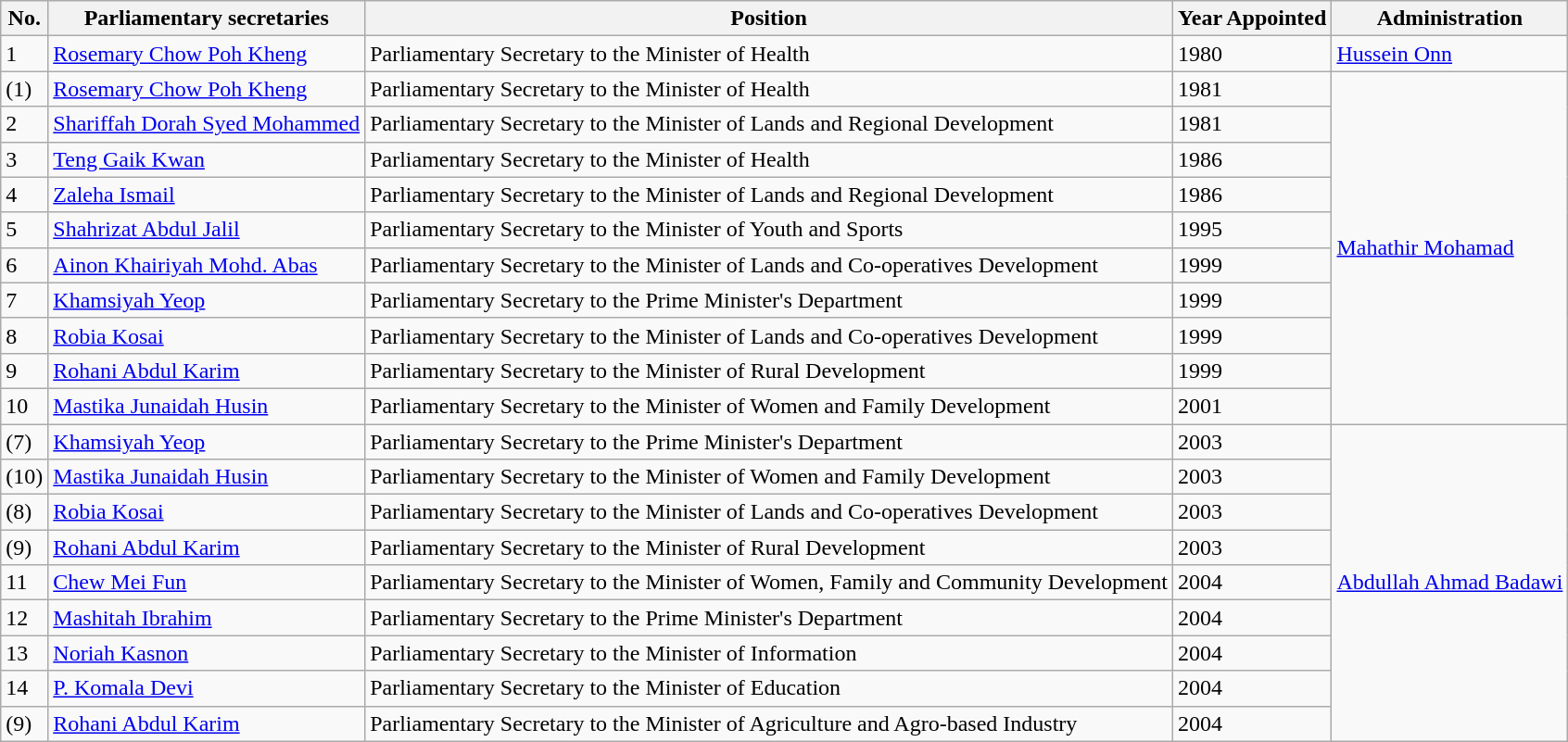<table class="wikitable sortable">
<tr>
<th>No.</th>
<th>Parliamentary secretaries</th>
<th>Position</th>
<th>Year Appointed</th>
<th>Administration</th>
</tr>
<tr>
<td>1</td>
<td><a href='#'>Rosemary Chow Poh Kheng</a></td>
<td>Parliamentary Secretary to the Minister of Health</td>
<td>1980</td>
<td><a href='#'>Hussein Onn</a></td>
</tr>
<tr>
<td>(1)</td>
<td><a href='#'>Rosemary Chow Poh Kheng</a></td>
<td>Parliamentary Secretary to the Minister of Health</td>
<td>1981</td>
<td rowspan=10><a href='#'>Mahathir Mohamad</a></td>
</tr>
<tr>
<td>2</td>
<td><a href='#'>Shariffah Dorah Syed Mohammed</a></td>
<td>Parliamentary Secretary to the Minister of Lands and Regional Development</td>
<td>1981</td>
</tr>
<tr>
<td>3</td>
<td><a href='#'>Teng Gaik Kwan</a></td>
<td>Parliamentary Secretary to the Minister of Health</td>
<td>1986</td>
</tr>
<tr>
<td>4</td>
<td><a href='#'>Zaleha Ismail</a></td>
<td>Parliamentary Secretary to the Minister of Lands and Regional Development</td>
<td>1986</td>
</tr>
<tr>
<td>5</td>
<td><a href='#'>Shahrizat Abdul Jalil</a></td>
<td>Parliamentary Secretary to the Minister of Youth and Sports</td>
<td>1995</td>
</tr>
<tr>
<td>6</td>
<td><a href='#'>Ainon Khairiyah Mohd. Abas</a></td>
<td>Parliamentary Secretary to the Minister of Lands and Co-operatives Development</td>
<td>1999</td>
</tr>
<tr>
<td>7</td>
<td><a href='#'>Khamsiyah Yeop</a></td>
<td>Parliamentary Secretary to the Prime Minister's Department</td>
<td>1999</td>
</tr>
<tr>
<td>8</td>
<td><a href='#'>Robia Kosai</a></td>
<td>Parliamentary Secretary to the Minister of Lands and Co-operatives Development</td>
<td>1999</td>
</tr>
<tr>
<td>9</td>
<td><a href='#'>Rohani Abdul Karim</a></td>
<td>Parliamentary Secretary to the Minister of Rural Development</td>
<td>1999</td>
</tr>
<tr>
<td>10</td>
<td><a href='#'>Mastika Junaidah Husin</a></td>
<td>Parliamentary Secretary to the Minister of Women and Family Development</td>
<td>2001</td>
</tr>
<tr>
<td>(7)</td>
<td><a href='#'>Khamsiyah Yeop</a></td>
<td>Parliamentary Secretary to the Prime Minister's Department</td>
<td>2003</td>
<td rowspan=9><a href='#'>Abdullah Ahmad Badawi</a></td>
</tr>
<tr>
<td>(10)</td>
<td><a href='#'>Mastika Junaidah Husin</a></td>
<td>Parliamentary Secretary to the Minister of Women and Family Development</td>
<td>2003</td>
</tr>
<tr>
<td>(8)</td>
<td><a href='#'>Robia Kosai</a></td>
<td>Parliamentary Secretary to the Minister of Lands and Co-operatives Development</td>
<td>2003</td>
</tr>
<tr>
<td>(9)</td>
<td><a href='#'>Rohani Abdul Karim</a></td>
<td>Parliamentary Secretary to the Minister of Rural Development</td>
<td>2003</td>
</tr>
<tr>
<td>11</td>
<td><a href='#'>Chew Mei Fun</a></td>
<td>Parliamentary Secretary to the Minister of Women, Family and Community Development</td>
<td>2004</td>
</tr>
<tr>
<td>12</td>
<td><a href='#'>Mashitah Ibrahim</a></td>
<td>Parliamentary Secretary to the Prime Minister's Department</td>
<td>2004</td>
</tr>
<tr>
<td>13</td>
<td><a href='#'>Noriah Kasnon</a></td>
<td>Parliamentary Secretary to the Minister of Information</td>
<td>2004</td>
</tr>
<tr>
<td>14</td>
<td><a href='#'>P. Komala Devi</a></td>
<td>Parliamentary Secretary to the Minister of Education</td>
<td>2004</td>
</tr>
<tr>
<td>(9)</td>
<td><a href='#'>Rohani Abdul Karim</a></td>
<td>Parliamentary Secretary to the Minister of Agriculture and Agro-based Industry</td>
<td>2004</td>
</tr>
</table>
